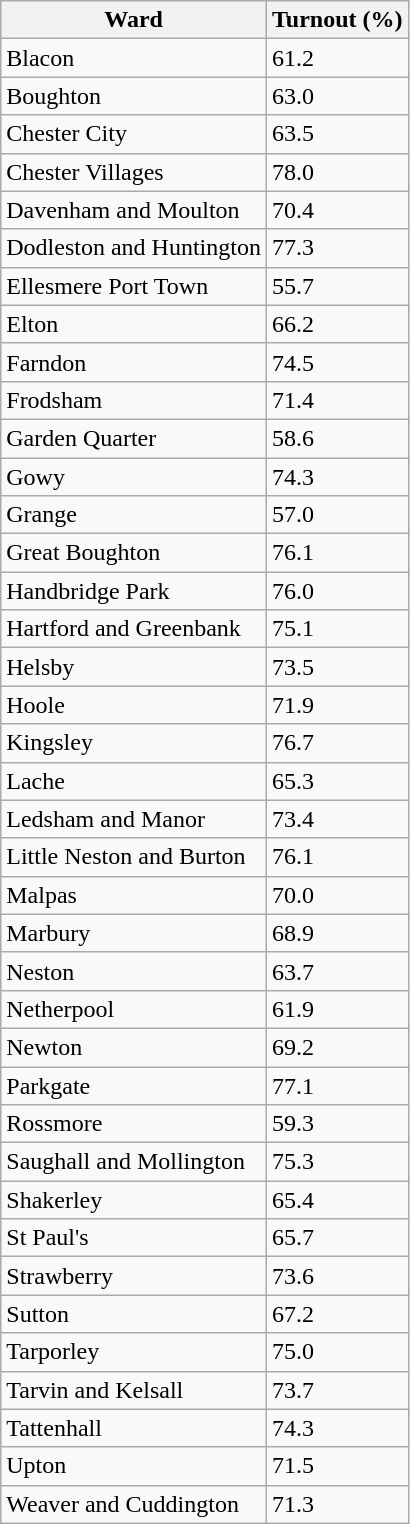<table class="wikitable sortable">
<tr>
<th>Ward</th>
<th>Turnout (%)</th>
</tr>
<tr>
<td>Blacon</td>
<td> 61.2</td>
</tr>
<tr>
<td>Boughton</td>
<td> 63.0</td>
</tr>
<tr>
<td>Chester City</td>
<td> 63.5</td>
</tr>
<tr>
<td>Chester Villages</td>
<td> 78.0</td>
</tr>
<tr>
<td>Davenham and Moulton</td>
<td> 70.4</td>
</tr>
<tr>
<td>Dodleston and Huntington</td>
<td> 77.3</td>
</tr>
<tr>
<td>Ellesmere Port Town</td>
<td> 55.7</td>
</tr>
<tr>
<td>Elton</td>
<td> 66.2</td>
</tr>
<tr>
<td>Farndon</td>
<td> 74.5</td>
</tr>
<tr>
<td>Frodsham</td>
<td> 71.4</td>
</tr>
<tr>
<td>Garden Quarter</td>
<td> 58.6</td>
</tr>
<tr>
<td>Gowy</td>
<td> 74.3</td>
</tr>
<tr>
<td>Grange</td>
<td> 57.0</td>
</tr>
<tr>
<td>Great Boughton</td>
<td> 76.1</td>
</tr>
<tr>
<td>Handbridge Park</td>
<td> 76.0</td>
</tr>
<tr>
<td>Hartford and Greenbank</td>
<td> 75.1</td>
</tr>
<tr>
<td>Helsby</td>
<td> 73.5</td>
</tr>
<tr>
<td>Hoole</td>
<td> 71.9</td>
</tr>
<tr>
<td>Kingsley</td>
<td> 76.7</td>
</tr>
<tr>
<td>Lache</td>
<td> 65.3</td>
</tr>
<tr>
<td>Ledsham and Manor</td>
<td> 73.4</td>
</tr>
<tr>
<td>Little Neston and Burton</td>
<td> 76.1</td>
</tr>
<tr>
<td>Malpas</td>
<td> 70.0</td>
</tr>
<tr>
<td>Marbury</td>
<td> 68.9</td>
</tr>
<tr>
<td>Neston</td>
<td> 63.7</td>
</tr>
<tr>
<td>Netherpool</td>
<td> 61.9</td>
</tr>
<tr>
<td>Newton</td>
<td> 69.2</td>
</tr>
<tr>
<td>Parkgate</td>
<td> 77.1</td>
</tr>
<tr>
<td>Rossmore</td>
<td> 59.3</td>
</tr>
<tr>
<td>Saughall and Mollington</td>
<td> 75.3</td>
</tr>
<tr>
<td>Shakerley</td>
<td> 65.4</td>
</tr>
<tr>
<td>St Paul's</td>
<td> 65.7</td>
</tr>
<tr>
<td>Strawberry</td>
<td> 73.6</td>
</tr>
<tr>
<td>Sutton</td>
<td> 67.2</td>
</tr>
<tr>
<td>Tarporley</td>
<td> 75.0</td>
</tr>
<tr>
<td>Tarvin and Kelsall</td>
<td> 73.7</td>
</tr>
<tr>
<td>Tattenhall</td>
<td> 74.3</td>
</tr>
<tr>
<td>Upton</td>
<td> 71.5</td>
</tr>
<tr>
<td>Weaver and Cuddington</td>
<td> 71.3</td>
</tr>
</table>
